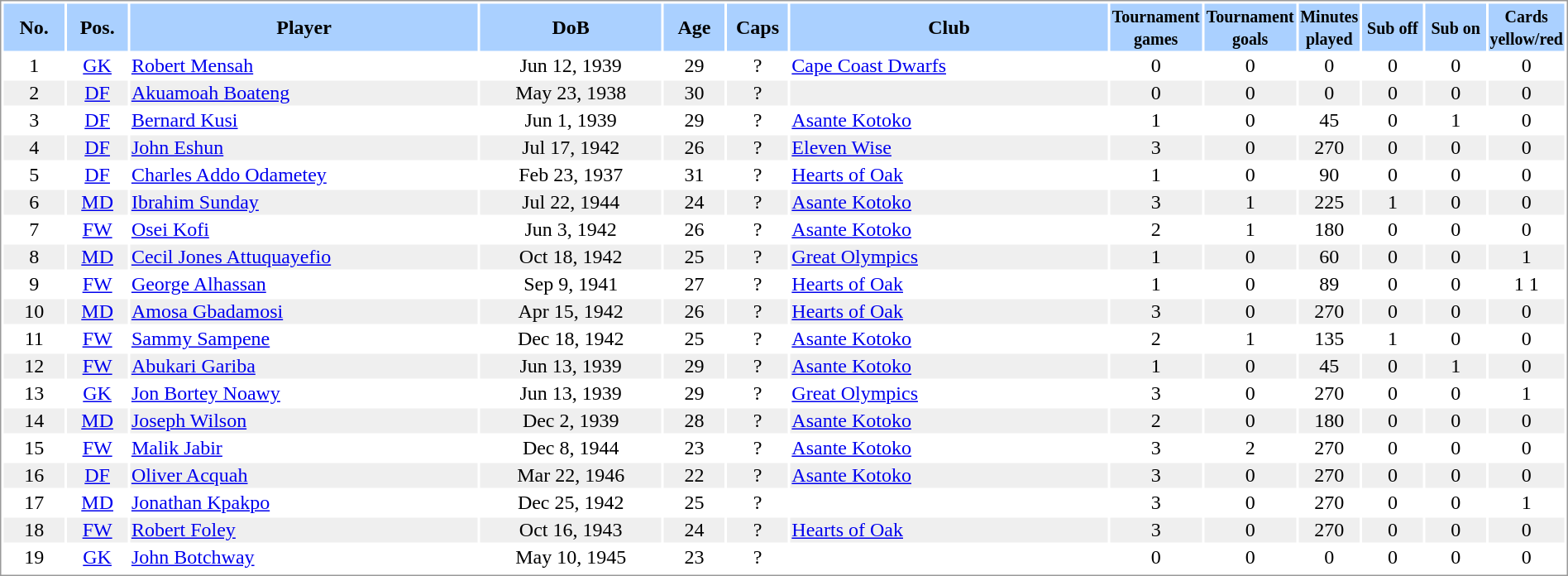<table border="0" width="100%" style="border: 1px solid #999; background-color:#FFFFFF; text-align:center">
<tr align="center" bgcolor="#AAD0FF">
<th width=4%>No.</th>
<th width=4%>Pos.</th>
<th width=23%>Player</th>
<th width=12%>DoB</th>
<th width=4%>Age</th>
<th width=4%>Caps</th>
<th width=21%>Club</th>
<th width=6%><small>Tournament<br>games</small></th>
<th width=6%><small>Tournament<br>goals</small></th>
<th width=4%><small>Minutes<br>played</small></th>
<th width=4%><small>Sub off</small></th>
<th width=4%><small>Sub on</small></th>
<th width=4%><small>Cards<br>yellow/red</small></th>
</tr>
<tr>
<td>1</td>
<td><a href='#'>GK</a></td>
<td align="left"><a href='#'>Robert Mensah</a></td>
<td>Jun 12, 1939</td>
<td>29</td>
<td>?</td>
<td align="left"> <a href='#'>Cape Coast Dwarfs</a></td>
<td>0</td>
<td>0</td>
<td>0</td>
<td>0</td>
<td>0</td>
<td>0</td>
</tr>
<tr bgcolor="#EFEFEF">
<td>2</td>
<td><a href='#'>DF</a></td>
<td align="left"><a href='#'>Akuamoah Boateng</a></td>
<td>May 23, 1938</td>
<td>30</td>
<td>?</td>
<td align="left"></td>
<td>0</td>
<td>0</td>
<td>0</td>
<td>0</td>
<td>0</td>
<td>0</td>
</tr>
<tr>
<td>3</td>
<td><a href='#'>DF</a></td>
<td align="left"><a href='#'>Bernard Kusi</a></td>
<td>Jun 1, 1939</td>
<td>29</td>
<td>?</td>
<td align="left"> <a href='#'>Asante Kotoko</a></td>
<td>1</td>
<td>0</td>
<td>45</td>
<td>0</td>
<td>1</td>
<td>0</td>
</tr>
<tr bgcolor="#EFEFEF">
<td>4</td>
<td><a href='#'>DF</a></td>
<td align="left"><a href='#'>John Eshun</a></td>
<td>Jul 17, 1942</td>
<td>26</td>
<td>?</td>
<td align="left"> <a href='#'>Eleven Wise</a></td>
<td>3</td>
<td>0</td>
<td>270</td>
<td>0</td>
<td>0</td>
<td>0</td>
</tr>
<tr>
<td>5</td>
<td><a href='#'>DF</a></td>
<td align="left"><a href='#'>Charles Addo Odametey</a></td>
<td>Feb 23, 1937</td>
<td>31</td>
<td>?</td>
<td align="left"> <a href='#'>Hearts of Oak</a></td>
<td>1</td>
<td>0</td>
<td>90</td>
<td>0</td>
<td>0</td>
<td>0</td>
</tr>
<tr bgcolor="#EFEFEF">
<td>6</td>
<td><a href='#'>MD</a></td>
<td align="left"><a href='#'>Ibrahim Sunday</a></td>
<td>Jul 22, 1944</td>
<td>24</td>
<td>?</td>
<td align="left"> <a href='#'>Asante Kotoko</a></td>
<td>3</td>
<td>1</td>
<td>225</td>
<td>1</td>
<td>0</td>
<td>0</td>
</tr>
<tr>
<td>7</td>
<td><a href='#'>FW</a></td>
<td align="left"><a href='#'>Osei Kofi</a></td>
<td>Jun 3, 1942</td>
<td>26</td>
<td>?</td>
<td align="left"> <a href='#'>Asante Kotoko</a></td>
<td>2</td>
<td>1</td>
<td>180</td>
<td>0</td>
<td>0</td>
<td>0</td>
</tr>
<tr bgcolor="#EFEFEF">
<td>8</td>
<td><a href='#'>MD</a></td>
<td align="left"><a href='#'>Cecil Jones Attuquayefio</a></td>
<td>Oct 18, 1942</td>
<td>25</td>
<td>?</td>
<td align="left"> <a href='#'>Great Olympics</a></td>
<td>1</td>
<td>0</td>
<td>60</td>
<td>0</td>
<td>0</td>
<td>1</td>
</tr>
<tr>
<td>9</td>
<td><a href='#'>FW</a></td>
<td align="left"><a href='#'>George Alhassan</a></td>
<td>Sep 9, 1941</td>
<td>27</td>
<td>?</td>
<td align="left"> <a href='#'>Hearts of Oak</a></td>
<td>1</td>
<td>0</td>
<td>89</td>
<td>0</td>
<td>0</td>
<td>1 1</td>
</tr>
<tr bgcolor="#EFEFEF">
<td>10</td>
<td><a href='#'>MD</a></td>
<td align="left"><a href='#'>Amosa Gbadamosi</a></td>
<td>Apr 15, 1942</td>
<td>26</td>
<td>?</td>
<td align="left"> <a href='#'>Hearts of Oak</a></td>
<td>3</td>
<td>0</td>
<td>270</td>
<td>0</td>
<td>0</td>
<td>0</td>
</tr>
<tr>
<td>11</td>
<td><a href='#'>FW</a></td>
<td align="left"><a href='#'>Sammy Sampene</a></td>
<td>Dec 18, 1942</td>
<td>25</td>
<td>?</td>
<td align="left"> <a href='#'>Asante Kotoko</a></td>
<td>2</td>
<td>1</td>
<td>135</td>
<td>1</td>
<td>0</td>
<td>0</td>
</tr>
<tr bgcolor="#EFEFEF">
<td>12</td>
<td><a href='#'>FW</a></td>
<td align="left"><a href='#'>Abukari Gariba</a></td>
<td>Jun 13, 1939</td>
<td>29</td>
<td>?</td>
<td align="left"> <a href='#'>Asante Kotoko</a></td>
<td>1</td>
<td>0</td>
<td>45</td>
<td>0</td>
<td>1</td>
<td>0</td>
</tr>
<tr>
<td>13</td>
<td><a href='#'>GK</a></td>
<td align="left"><a href='#'>Jon Bortey Noawy</a></td>
<td>Jun 13, 1939</td>
<td>29</td>
<td>?</td>
<td align="left"> <a href='#'>Great Olympics</a></td>
<td>3</td>
<td>0</td>
<td>270</td>
<td>0</td>
<td>0</td>
<td>1</td>
</tr>
<tr bgcolor="#EFEFEF">
<td>14</td>
<td><a href='#'>MD</a></td>
<td align="left"><a href='#'>Joseph Wilson</a></td>
<td>Dec 2, 1939</td>
<td>28</td>
<td>?</td>
<td align="left"> <a href='#'>Asante Kotoko</a></td>
<td>2</td>
<td>0</td>
<td>180</td>
<td>0</td>
<td>0</td>
<td>0</td>
</tr>
<tr>
<td>15</td>
<td><a href='#'>FW</a></td>
<td align="left"><a href='#'>Malik Jabir</a></td>
<td>Dec 8, 1944</td>
<td>23</td>
<td>?</td>
<td align="left"> <a href='#'>Asante Kotoko</a></td>
<td>3</td>
<td>2</td>
<td>270</td>
<td>0</td>
<td>0</td>
<td>0</td>
</tr>
<tr bgcolor="#EFEFEF">
<td>16</td>
<td><a href='#'>DF</a></td>
<td align="left"><a href='#'>Oliver Acquah</a></td>
<td>Mar 22, 1946</td>
<td>22</td>
<td>?</td>
<td align="left"> <a href='#'>Asante Kotoko</a></td>
<td>3</td>
<td>0</td>
<td>270</td>
<td>0</td>
<td>0</td>
<td>0</td>
</tr>
<tr>
<td>17</td>
<td><a href='#'>MD</a></td>
<td align="left"><a href='#'>Jonathan Kpakpo</a></td>
<td>Dec 25, 1942</td>
<td>25</td>
<td>?</td>
<td align="left"></td>
<td>3</td>
<td>0</td>
<td>270</td>
<td>0</td>
<td>0</td>
<td>1</td>
</tr>
<tr bgcolor="#EFEFEF">
<td>18</td>
<td><a href='#'>FW</a></td>
<td align="left"><a href='#'>Robert Foley</a></td>
<td>Oct 16, 1943</td>
<td>24</td>
<td>?</td>
<td align="left"> <a href='#'>Hearts of Oak</a></td>
<td>3</td>
<td>0</td>
<td>270</td>
<td>0</td>
<td>0</td>
<td>0</td>
</tr>
<tr>
<td>19</td>
<td><a href='#'>GK</a></td>
<td align="left"><a href='#'>John Botchway</a></td>
<td>May 10, 1945</td>
<td>23</td>
<td>?</td>
<td align="left"></td>
<td>0</td>
<td>0</td>
<td>0</td>
<td>0</td>
<td>0</td>
<td>0</td>
</tr>
<tr>
</tr>
</table>
